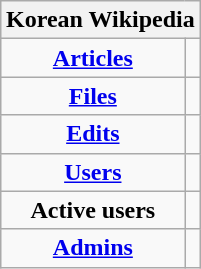<table class="wikitable sortable" align=right style="text-align: center;">
<tr>
<th colspan=4>Korean Wikipedia </th>
</tr>
<tr>
<td><strong><a href='#'>Articles</a></strong></td>
<td></td>
</tr>
<tr>
<td><strong><a href='#'>Files</a></strong></td>
<td></td>
</tr>
<tr>
<td><strong><a href='#'>Edits</a></strong></td>
<td></td>
</tr>
<tr>
<td><strong><a href='#'>Users</a></strong></td>
<td></td>
</tr>
<tr>
<td><strong>Active users</strong></td>
<td></td>
</tr>
<tr>
<td><strong><a href='#'>Admins</a></strong></td>
<td></td>
</tr>
</table>
